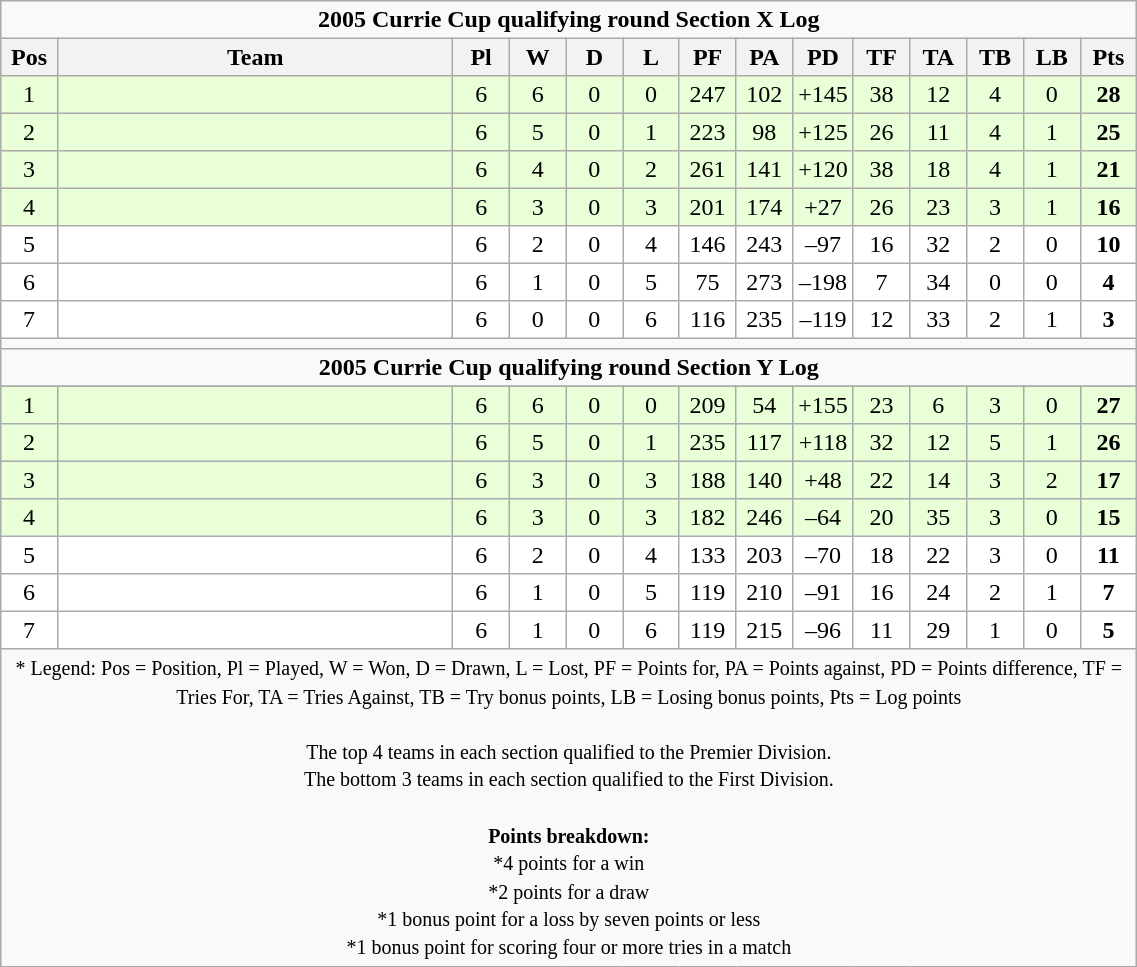<table class="wikitable" style="text-align:center; line-height:110%; font-size:100%; width:60%;">
<tr>
<td colspan="14" cellpadding="0" cellspacing="0"><strong>2005 Currie Cup qualifying round Section X Log</strong></td>
</tr>
<tr>
<th style="width:5%;">Pos</th>
<th style="width:35%;">Team</th>
<th style="width:5%;">Pl</th>
<th style="width:5%;">W</th>
<th style="width:5%;">D</th>
<th style="width:5%;">L</th>
<th style="width:5%;">PF</th>
<th style="width:5%;">PA</th>
<th style="width:5%;">PD</th>
<th style="width:5%;">TF</th>
<th style="width:5%;">TA</th>
<th style="width:5%;">TB</th>
<th style="width:5%;">LB</th>
<th style="width:5%;">Pts<br></th>
</tr>
<tr bgcolor=#E8FFD8 align=center>
<td>1</td>
<td align=left></td>
<td>6</td>
<td>6</td>
<td>0</td>
<td>0</td>
<td>247</td>
<td>102</td>
<td>+145</td>
<td>38</td>
<td>12</td>
<td>4</td>
<td>0</td>
<td><strong>28</strong></td>
</tr>
<tr bgcolor=#E8FFD8 align=center>
<td>2</td>
<td align=left></td>
<td>6</td>
<td>5</td>
<td>0</td>
<td>1</td>
<td>223</td>
<td>98</td>
<td>+125</td>
<td>26</td>
<td>11</td>
<td>4</td>
<td>1</td>
<td><strong>25</strong></td>
</tr>
<tr bgcolor=#E8FFD8 align=center>
<td>3</td>
<td align=left></td>
<td>6</td>
<td>4</td>
<td>0</td>
<td>2</td>
<td>261</td>
<td>141</td>
<td>+120</td>
<td>38</td>
<td>18</td>
<td>4</td>
<td>1</td>
<td><strong>21</strong></td>
</tr>
<tr bgcolor=#E8FFD8 align=center>
<td>4</td>
<td align=left></td>
<td>6</td>
<td>3</td>
<td>0</td>
<td>3</td>
<td>201</td>
<td>174</td>
<td>+27</td>
<td>26</td>
<td>23</td>
<td>3</td>
<td>1</td>
<td><strong>16</strong></td>
</tr>
<tr bgcolor=#FFFFFF align=center>
<td>5</td>
<td align=left></td>
<td>6</td>
<td>2</td>
<td>0</td>
<td>4</td>
<td>146</td>
<td>243</td>
<td>–97</td>
<td>16</td>
<td>32</td>
<td>2</td>
<td>0</td>
<td><strong>10</strong></td>
</tr>
<tr bgcolor=#FFFFFF align=center>
<td>6</td>
<td align=left></td>
<td>6</td>
<td>1</td>
<td>0</td>
<td>5</td>
<td>75</td>
<td>273</td>
<td>–198</td>
<td>7</td>
<td>34</td>
<td>0</td>
<td>0</td>
<td><strong>4</strong></td>
</tr>
<tr bgcolor=#FFFFFF align=center>
<td>7</td>
<td align=left></td>
<td>6</td>
<td>0</td>
<td>0</td>
<td>6</td>
<td>116</td>
<td>235</td>
<td>–119</td>
<td>12</td>
<td>33</td>
<td>2</td>
<td>1</td>
<td><strong>3</strong></td>
</tr>
<tr>
<td colspan="14" cellpadding="0" cellspacing="0"></td>
</tr>
<tr>
<td colspan="14" cellpadding="0" cellspacing="0"><strong>2005 Currie Cup qualifying round Section Y Log</strong></td>
</tr>
<tr>
</tr>
<tr bgcolor=#E8FFD8 align=center>
<td>1</td>
<td align=left></td>
<td>6</td>
<td>6</td>
<td>0</td>
<td>0</td>
<td>209</td>
<td>54</td>
<td>+155</td>
<td>23</td>
<td>6</td>
<td>3</td>
<td>0</td>
<td><strong>27</strong></td>
</tr>
<tr bgcolor=#E8FFD8 align=center>
<td>2</td>
<td align=left></td>
<td>6</td>
<td>5</td>
<td>0</td>
<td>1</td>
<td>235</td>
<td>117</td>
<td>+118</td>
<td>32</td>
<td>12</td>
<td>5</td>
<td>1</td>
<td><strong>26</strong></td>
</tr>
<tr bgcolor=#E8FFD8 align=center>
<td>3</td>
<td align=left></td>
<td>6</td>
<td>3</td>
<td>0</td>
<td>3</td>
<td>188</td>
<td>140</td>
<td>+48</td>
<td>22</td>
<td>14</td>
<td>3</td>
<td>2</td>
<td><strong>17</strong></td>
</tr>
<tr bgcolor=#E8FFD8 align=center>
<td>4</td>
<td align=left></td>
<td>6</td>
<td>3</td>
<td>0</td>
<td>3</td>
<td>182</td>
<td>246</td>
<td>–64</td>
<td>20</td>
<td>35</td>
<td>3</td>
<td>0</td>
<td><strong>15</strong></td>
</tr>
<tr bgcolor=#FFFFFF align=center>
<td>5</td>
<td align=left></td>
<td>6</td>
<td>2</td>
<td>0</td>
<td>4</td>
<td>133</td>
<td>203</td>
<td>–70</td>
<td>18</td>
<td>22</td>
<td>3</td>
<td>0</td>
<td><strong>11</strong></td>
</tr>
<tr bgcolor=#FFFFFF align=center>
<td>6</td>
<td align=left></td>
<td>6</td>
<td>1</td>
<td>0</td>
<td>5</td>
<td>119</td>
<td>210</td>
<td>–91</td>
<td>16</td>
<td>24</td>
<td>2</td>
<td>1</td>
<td><strong>7</strong></td>
</tr>
<tr bgcolor=#FFFFFF align=center>
<td>7</td>
<td align=left></td>
<td>6</td>
<td>1</td>
<td>0</td>
<td>6</td>
<td>119</td>
<td>215</td>
<td>–96</td>
<td>11</td>
<td>29</td>
<td>1</td>
<td>0</td>
<td><strong>5</strong></td>
</tr>
<tr>
<td colspan="14" style="border:0px"><small>* Legend: Pos = Position, Pl = Played, W = Won, D = Drawn, L = Lost, PF = Points for, PA = Points against, PD = Points difference, TF = Tries For, TA = Tries Against, TB = Try bonus points, LB = Losing bonus points, Pts = Log points<br><br>The top 4 teams in each section qualified to the Premier Division.<br>The bottom 3 teams in each section qualified to the First Division.<br><br><strong>Points breakdown:</strong><br>*4 points for a win<br>*2 points for a draw<br>*1 bonus point for a loss by seven points or less<br>*1 bonus point for scoring four or more tries in a match</small></td>
</tr>
</table>
